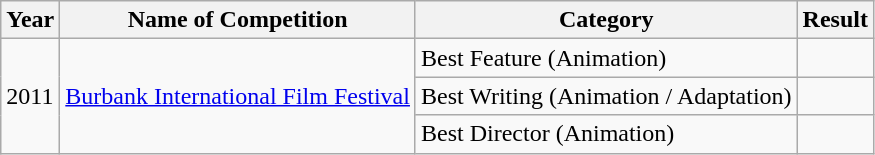<table class="wikitable">
<tr>
<th>Year</th>
<th>Name of Competition</th>
<th>Category</th>
<th>Result</th>
</tr>
<tr>
<td rowspan="3">2011</td>
<td rowspan="3"><a href='#'>Burbank International Film Festival</a></td>
<td>Best Feature (Animation)</td>
<td></td>
</tr>
<tr>
<td>Best Writing (Animation / Adaptation)</td>
<td></td>
</tr>
<tr>
<td>Best Director (Animation)</td>
<td></td>
</tr>
</table>
